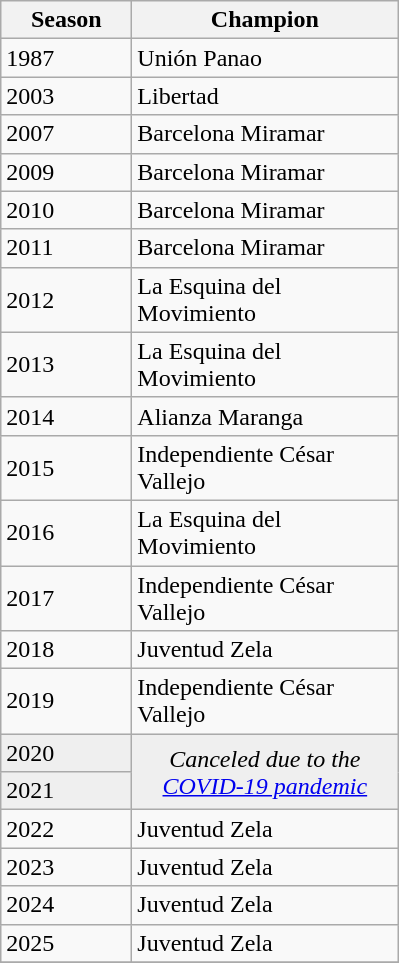<table class="wikitable sortable">
<tr>
<th width=80px>Season</th>
<th width=170px>Champion</th>
</tr>
<tr>
<td>1987</td>
<td>Unión Panao</td>
</tr>
<tr>
<td>2003</td>
<td>Libertad</td>
</tr>
<tr>
<td>2007</td>
<td>Barcelona Miramar</td>
</tr>
<tr>
<td>2009</td>
<td>Barcelona Miramar</td>
</tr>
<tr>
<td>2010</td>
<td>Barcelona Miramar</td>
</tr>
<tr>
<td>2011</td>
<td>Barcelona Miramar</td>
</tr>
<tr>
<td>2012</td>
<td>La Esquina del Movimiento</td>
</tr>
<tr>
<td>2013</td>
<td>La Esquina del Movimiento</td>
</tr>
<tr>
<td>2014</td>
<td>Alianza Maranga</td>
</tr>
<tr>
<td>2015</td>
<td>Independiente César Vallejo</td>
</tr>
<tr>
<td>2016</td>
<td>La Esquina del Movimiento</td>
</tr>
<tr>
<td>2017</td>
<td>Independiente César Vallejo</td>
</tr>
<tr>
<td>2018</td>
<td>Juventud Zela</td>
</tr>
<tr>
<td>2019</td>
<td>Independiente César Vallejo</td>
</tr>
<tr bgcolor=#efefef>
<td>2020</td>
<td rowspan=2 colspan="1" align=center><em>Canceled due to the <a href='#'>COVID-19 pandemic</a></em></td>
</tr>
<tr bgcolor=#efefef>
<td>2021</td>
</tr>
<tr>
<td>2022</td>
<td>Juventud Zela</td>
</tr>
<tr>
<td>2023</td>
<td>Juventud Zela</td>
</tr>
<tr>
<td>2024</td>
<td>Juventud Zela</td>
</tr>
<tr>
<td>2025</td>
<td>Juventud Zela</td>
</tr>
<tr>
</tr>
</table>
